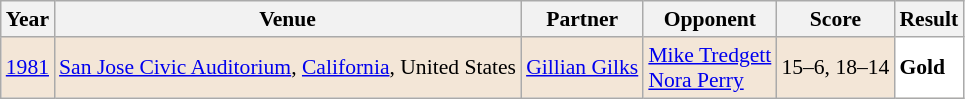<table class="sortable wikitable" style="font-size: 90%;">
<tr>
<th>Year</th>
<th>Venue</th>
<th>Partner</th>
<th>Opponent</th>
<th>Score</th>
<th>Result</th>
</tr>
<tr style="background:#F3E6D7">
<td align="center"><a href='#'>1981</a></td>
<td align="left"><a href='#'>San Jose Civic Auditorium</a>, <a href='#'>California</a>, United States</td>
<td align="left"> <a href='#'>Gillian Gilks</a></td>
<td> <a href='#'>Mike Tredgett</a><br> <a href='#'>Nora Perry</a></td>
<td align="left">15–6, 18–14</td>
<td style="text-align:left; background:white"> <strong>Gold</strong></td>
</tr>
</table>
